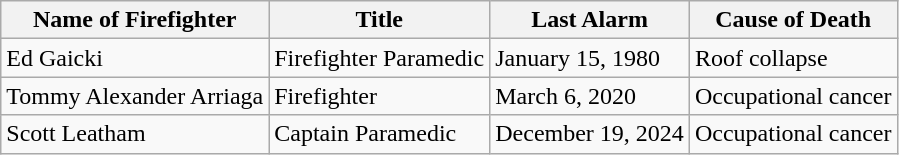<table class="wikitable sortable">
<tr>
<th>Name of Firefighter</th>
<th>Title</th>
<th>Last Alarm</th>
<th>Cause of Death</th>
</tr>
<tr>
<td>Ed Gaicki</td>
<td>Firefighter Paramedic</td>
<td>January 15, 1980</td>
<td>Roof collapse</td>
</tr>
<tr>
<td>Tommy Alexander Arriaga</td>
<td>Firefighter</td>
<td>March 6, 2020</td>
<td>Occupational cancer</td>
</tr>
<tr>
<td>Scott Leatham</td>
<td>Captain Paramedic</td>
<td>December 19, 2024</td>
<td>Occupational cancer</td>
</tr>
</table>
